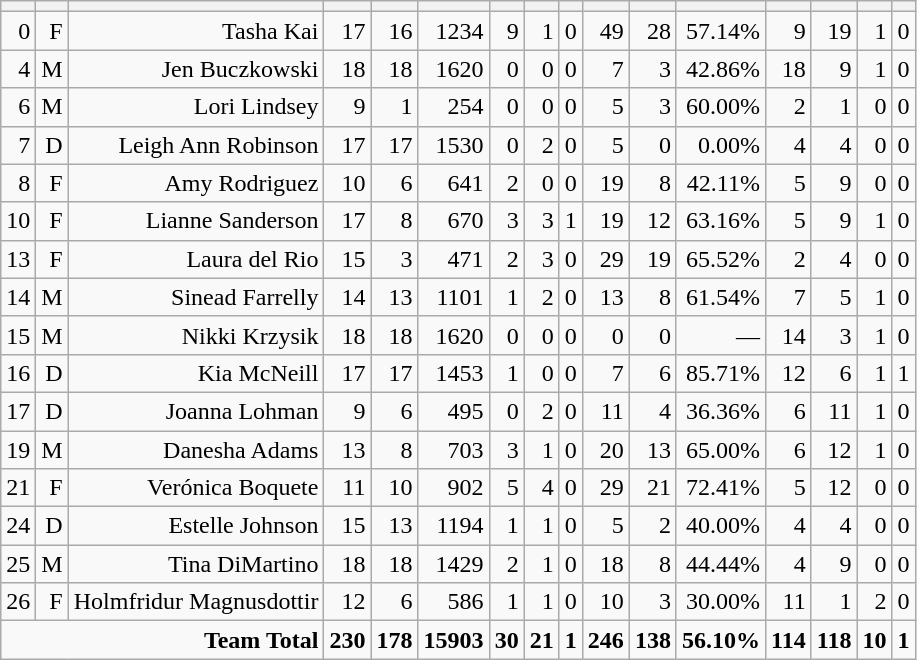<table class="wikitable sortable" style="text-align:right;">
<tr>
<th></th>
<th></th>
<th></th>
<th></th>
<th></th>
<th></th>
<th></th>
<th></th>
<th></th>
<th></th>
<th></th>
<th></th>
<th></th>
<th></th>
<th></th>
<th></th>
</tr>
<tr>
<td>0</td>
<td>F</td>
<td>Tasha Kai</td>
<td>17</td>
<td>16</td>
<td>1234</td>
<td>9</td>
<td>1</td>
<td>0</td>
<td>49</td>
<td>28</td>
<td>57.14%</td>
<td>9</td>
<td>19</td>
<td>1</td>
<td>0</td>
</tr>
<tr>
<td>4</td>
<td>M</td>
<td>Jen Buczkowski</td>
<td>18</td>
<td>18</td>
<td>1620</td>
<td>0</td>
<td>0</td>
<td>0</td>
<td>7</td>
<td>3</td>
<td>42.86%</td>
<td>18</td>
<td>9</td>
<td>1</td>
<td>0</td>
</tr>
<tr>
<td>6</td>
<td>M</td>
<td>Lori Lindsey</td>
<td>9</td>
<td>1</td>
<td>254</td>
<td>0</td>
<td>0</td>
<td>0</td>
<td>5</td>
<td>3</td>
<td>60.00%</td>
<td>2</td>
<td>1</td>
<td>0</td>
<td>0</td>
</tr>
<tr>
<td>7</td>
<td>D</td>
<td>Leigh Ann Robinson</td>
<td>17</td>
<td>17</td>
<td>1530</td>
<td>0</td>
<td>2</td>
<td>0</td>
<td>5</td>
<td>0</td>
<td>0.00%</td>
<td>4</td>
<td>4</td>
<td>0</td>
<td>0</td>
</tr>
<tr>
<td>8</td>
<td>F</td>
<td>Amy Rodriguez</td>
<td>10</td>
<td>6</td>
<td>641</td>
<td>2</td>
<td>0</td>
<td>0</td>
<td>19</td>
<td>8</td>
<td>42.11%</td>
<td>5</td>
<td>9</td>
<td>0</td>
<td>0</td>
</tr>
<tr>
<td>10</td>
<td>F</td>
<td>Lianne Sanderson</td>
<td>17</td>
<td>8</td>
<td>670</td>
<td>3</td>
<td>3</td>
<td>1</td>
<td>19</td>
<td>12</td>
<td>63.16%</td>
<td>5</td>
<td>9</td>
<td>1</td>
<td>0</td>
</tr>
<tr>
<td>13</td>
<td>F</td>
<td>Laura del Rio</td>
<td>15</td>
<td>3</td>
<td>471</td>
<td>2</td>
<td>3</td>
<td>0</td>
<td>29</td>
<td>19</td>
<td>65.52%</td>
<td>2</td>
<td>4</td>
<td>0</td>
<td>0</td>
</tr>
<tr>
<td>14</td>
<td>M</td>
<td>Sinead Farrelly</td>
<td>14</td>
<td>13</td>
<td>1101</td>
<td>1</td>
<td>2</td>
<td>0</td>
<td>13</td>
<td>8</td>
<td>61.54%</td>
<td>7</td>
<td>5</td>
<td>1</td>
<td>0</td>
</tr>
<tr>
<td>15</td>
<td>M</td>
<td>Nikki Krzysik</td>
<td>18</td>
<td>18</td>
<td>1620</td>
<td>0</td>
<td>0</td>
<td>0</td>
<td>0</td>
<td>0</td>
<td>—</td>
<td>14</td>
<td>3</td>
<td>1</td>
<td>0</td>
</tr>
<tr>
<td>16</td>
<td>D</td>
<td>Kia McNeill</td>
<td>17</td>
<td>17</td>
<td>1453</td>
<td>1</td>
<td>0</td>
<td>0</td>
<td>7</td>
<td>6</td>
<td>85.71%</td>
<td>12</td>
<td>6</td>
<td>1</td>
<td>1</td>
</tr>
<tr>
<td>17</td>
<td>D</td>
<td>Joanna Lohman</td>
<td>9</td>
<td>6</td>
<td>495</td>
<td>0</td>
<td>2</td>
<td>0</td>
<td>11</td>
<td>4</td>
<td>36.36%</td>
<td>6</td>
<td>11</td>
<td>1</td>
<td>0</td>
</tr>
<tr>
<td>19</td>
<td>M</td>
<td>Danesha Adams</td>
<td>13</td>
<td>8</td>
<td>703</td>
<td>3</td>
<td>1</td>
<td>0</td>
<td>20</td>
<td>13</td>
<td>65.00%</td>
<td>6</td>
<td>12</td>
<td>1</td>
<td>0</td>
</tr>
<tr>
<td>21</td>
<td>F</td>
<td>Verónica Boquete</td>
<td>11</td>
<td>10</td>
<td>902</td>
<td>5</td>
<td>4</td>
<td>0</td>
<td>29</td>
<td>21</td>
<td>72.41%</td>
<td>5</td>
<td>12</td>
<td>0</td>
<td>0</td>
</tr>
<tr>
<td>24</td>
<td>D</td>
<td>Estelle Johnson</td>
<td>15</td>
<td>13</td>
<td>1194</td>
<td>1</td>
<td>1</td>
<td>0</td>
<td>5</td>
<td>2</td>
<td>40.00%</td>
<td>4</td>
<td>4</td>
<td>0</td>
<td>0</td>
</tr>
<tr>
<td>25</td>
<td>M</td>
<td>Tina DiMartino</td>
<td>18</td>
<td>18</td>
<td>1429</td>
<td>2</td>
<td>1</td>
<td>0</td>
<td>18</td>
<td>8</td>
<td>44.44%</td>
<td>4</td>
<td>9</td>
<td>0</td>
<td>0</td>
</tr>
<tr>
<td>26</td>
<td>F</td>
<td>Holmfridur Magnusdottir</td>
<td>12</td>
<td>6</td>
<td>586</td>
<td>1</td>
<td>1</td>
<td>0</td>
<td>10</td>
<td>3</td>
<td>30.00%</td>
<td>11</td>
<td>1</td>
<td>2</td>
<td>0</td>
</tr>
<tr class=sortbottom style="font-weight:bold;">
<td colspan=3>Team Total</td>
<td>230</td>
<td>178</td>
<td>15903</td>
<td>30</td>
<td>21</td>
<td>1</td>
<td>246</td>
<td>138</td>
<td>56.10%</td>
<td>114</td>
<td>118</td>
<td>10</td>
<td>1</td>
</tr>
</table>
